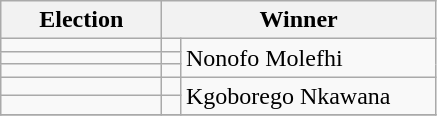<table class=wikitable>
<tr>
<th width=100>Election</th>
<th width=175 colspan=2>Winner</th>
</tr>
<tr>
<td></td>
<td width=5 bgcolor=></td>
<td rowspan=3>Nonofo Molefhi</td>
</tr>
<tr>
<td></td>
<td width=5 bgcolor=></td>
</tr>
<tr>
<td></td>
<td width=5 bgcolor=></td>
</tr>
<tr>
<td></td>
<td bgcolor=></td>
<td rowspan=2>Kgoborego Nkawana</td>
</tr>
<tr>
<td></td>
<td bgcolor=></td>
</tr>
<tr>
</tr>
</table>
